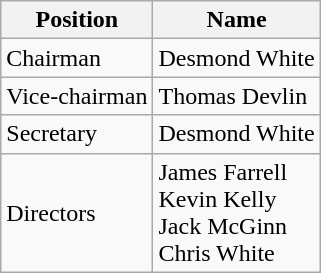<table class="wikitable">
<tr>
<th>Position</th>
<th>Name</th>
</tr>
<tr>
<td>Chairman</td>
<td>Desmond White</td>
</tr>
<tr>
<td>Vice-chairman</td>
<td>Thomas Devlin</td>
</tr>
<tr>
<td>Secretary</td>
<td>Desmond White</td>
</tr>
<tr>
<td>Directors</td>
<td>James Farrell<br>Kevin Kelly<br>Jack McGinn<br>Chris White</td>
</tr>
</table>
